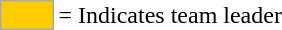<table>
<tr>
<td style="background-color:#FFCC00; border:1px solid #aaaaaa; width:2em;"></td>
<td>= Indicates team leader</td>
</tr>
</table>
